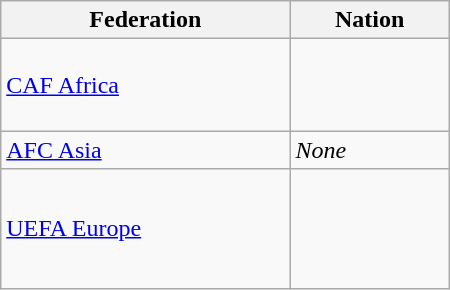<table class="wikitable" style="width:300px;">
<tr>
<th>Federation</th>
<th>Nation</th>
</tr>
<tr>
<td><a href='#'>CAF Africa</a></td>
<td><br><br><br> <em></em></td>
</tr>
<tr>
<td><a href='#'>AFC Asia</a></td>
<td><em>None</em></td>
</tr>
<tr>
<td><a href='#'>UEFA Europe</a></td>
<td><br><br><br> <em></em><br></td>
</tr>
</table>
